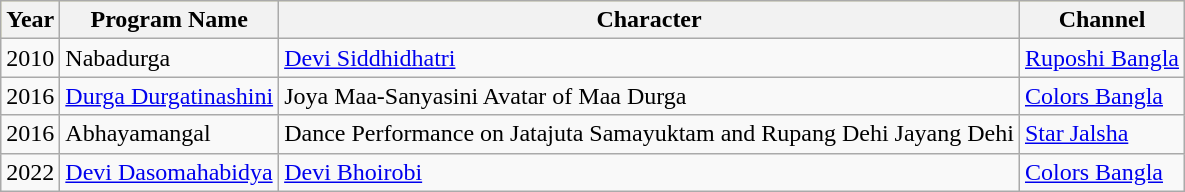<table class="wikitable">
<tr style="background:#ff9; text-align:center;">
<th>Year</th>
<th>Program Name</th>
<th>Character</th>
<th>Channel</th>
</tr>
<tr>
<td>2010</td>
<td>Nabadurga</td>
<td><a href='#'>Devi Siddhidhatri</a></td>
<td><a href='#'>Ruposhi Bangla</a></td>
</tr>
<tr>
<td>2016</td>
<td><a href='#'>Durga Durgatinashini</a></td>
<td>Joya Maa-Sanyasini Avatar of Maa Durga</td>
<td><a href='#'>Colors Bangla</a></td>
</tr>
<tr>
<td>2016</td>
<td>Abhayamangal</td>
<td>Dance Performance on Jatajuta Samayuktam and Rupang Dehi Jayang Dehi</td>
<td><a href='#'>Star Jalsha</a></td>
</tr>
<tr>
<td>2022</td>
<td><a href='#'>Devi Dasomahabidya</a></td>
<td><a href='#'>Devi Bhoirobi</a></td>
<td><a href='#'>Colors Bangla</a></td>
</tr>
</table>
